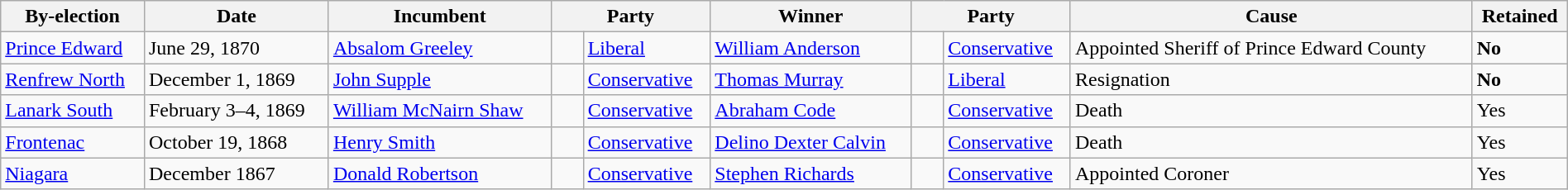<table class=wikitable style="width:100%">
<tr>
<th>By-election</th>
<th>Date</th>
<th>Incumbent</th>
<th colspan=2>Party</th>
<th>Winner</th>
<th colspan=2>Party</th>
<th>Cause</th>
<th>Retained</th>
</tr>
<tr>
<td><a href='#'>Prince Edward</a></td>
<td>June 29, 1870</td>
<td><a href='#'>Absalom Greeley</a></td>
<td>    </td>
<td><a href='#'>Liberal</a></td>
<td><a href='#'>William Anderson</a></td>
<td>    </td>
<td><a href='#'>Conservative</a></td>
<td>Appointed Sheriff of Prince Edward County</td>
<td><strong>No</strong></td>
</tr>
<tr>
<td><a href='#'>Renfrew North</a></td>
<td>December 1, 1869</td>
<td><a href='#'>John Supple</a></td>
<td>    </td>
<td><a href='#'>Conservative</a></td>
<td><a href='#'>Thomas Murray</a></td>
<td>    </td>
<td><a href='#'>Liberal</a></td>
<td>Resignation</td>
<td><strong>No</strong></td>
</tr>
<tr>
<td><a href='#'>Lanark South</a></td>
<td>February 3–4, 1869</td>
<td><a href='#'>William McNairn Shaw</a></td>
<td>    </td>
<td><a href='#'>Conservative</a></td>
<td><a href='#'>Abraham Code</a></td>
<td>    </td>
<td><a href='#'>Conservative</a></td>
<td>Death</td>
<td>Yes</td>
</tr>
<tr>
<td><a href='#'>Frontenac</a></td>
<td>October 19, 1868</td>
<td><a href='#'>Henry Smith</a></td>
<td>    </td>
<td><a href='#'>Conservative</a></td>
<td><a href='#'>Delino Dexter Calvin</a></td>
<td>    </td>
<td><a href='#'>Conservative</a></td>
<td>Death</td>
<td>Yes</td>
</tr>
<tr>
<td><a href='#'>Niagara</a></td>
<td>December 1867</td>
<td><a href='#'>Donald Robertson</a></td>
<td>    </td>
<td><a href='#'>Conservative</a></td>
<td><a href='#'>Stephen Richards</a></td>
<td>    </td>
<td><a href='#'>Conservative</a></td>
<td>Appointed Coroner</td>
<td>Yes</td>
</tr>
</table>
